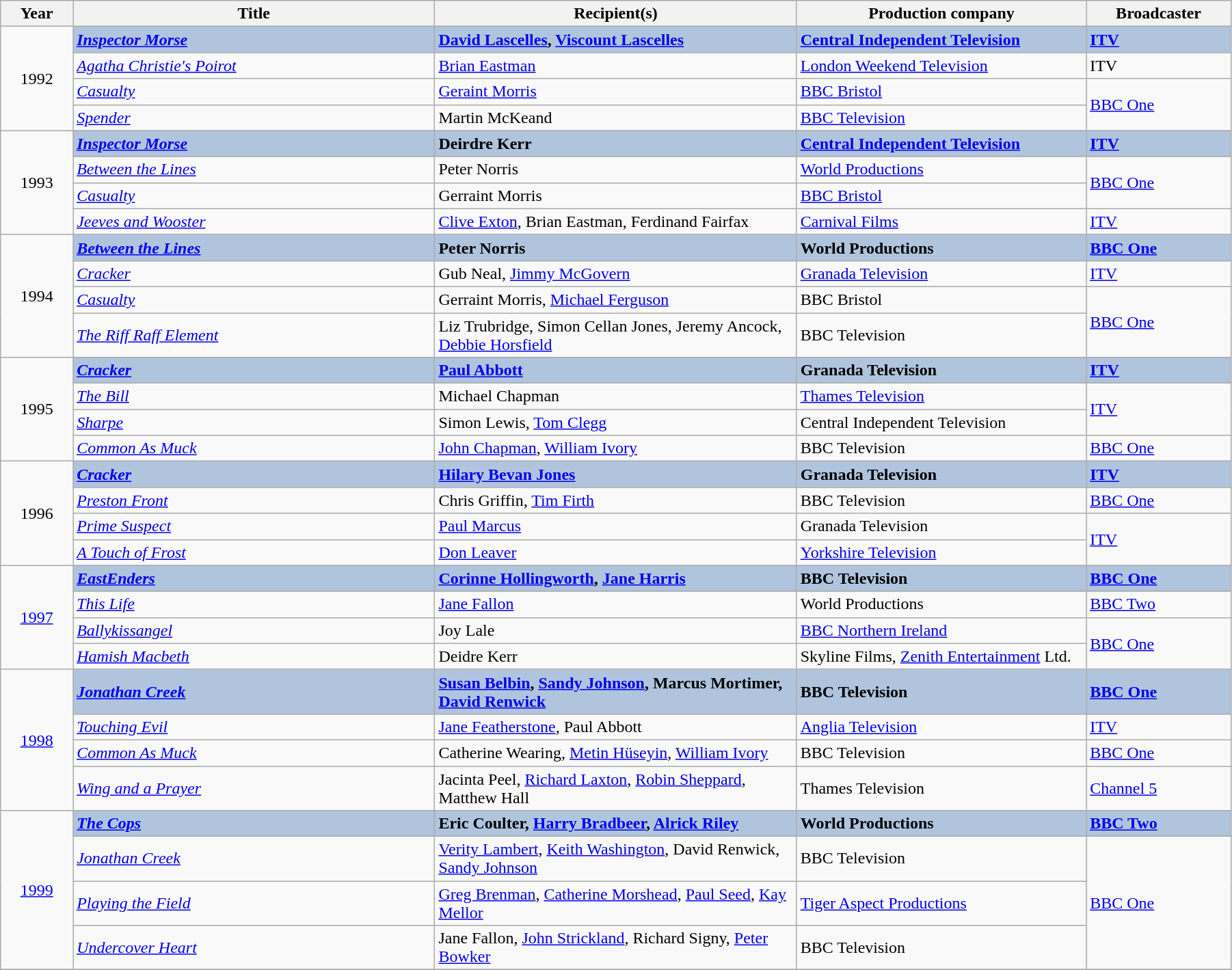<table class="wikitable" width="95%">
<tr>
<th width=5%>Year</th>
<th width=25%>Title</th>
<th width=25%><strong>Recipient(s)</strong></th>
<th width=20%><strong>Production company</strong></th>
<th width=10%><strong>Broadcaster</strong></th>
</tr>
<tr>
<td rowspan="4" style="text-align:center;">1992</td>
<td style="background:#B0C4DE;"><strong><em><a href='#'>Inspector Morse</a></em></strong></td>
<td style="background:#B0C4DE;"><strong><a href='#'>David Lascelles</a>, <a href='#'>Viscount Lascelles</a></strong></td>
<td style="background:#B0C4DE;"><strong><a href='#'>Central Independent Television</a></strong></td>
<td style="background:#B0C4DE;"><strong><a href='#'>ITV</a></strong></td>
</tr>
<tr>
<td><em><a href='#'>Agatha Christie's Poirot</a></em></td>
<td><a href='#'>Brian Eastman</a></td>
<td><a href='#'>London Weekend Television</a></td>
<td>ITV</td>
</tr>
<tr>
<td><em><a href='#'>Casualty</a></em></td>
<td><a href='#'>Geraint Morris</a></td>
<td><a href='#'>BBC Bristol</a></td>
<td rowspan="2"><a href='#'>BBC One</a></td>
</tr>
<tr>
<td><em><a href='#'>Spender</a></em></td>
<td>Martin McKeand</td>
<td><a href='#'>BBC Television</a></td>
</tr>
<tr>
<td rowspan="4" style="text-align:center;">1993</td>
<td style="background:#B0C4DE;"><strong><em><a href='#'>Inspector Morse</a></em></strong></td>
<td style="background:#B0C4DE;"><strong>Deirdre Kerr</strong></td>
<td style="background:#B0C4DE;"><strong><a href='#'>Central Independent Television</a></strong></td>
<td style="background:#B0C4DE;"><strong><a href='#'>ITV</a></strong></td>
</tr>
<tr>
<td><em><a href='#'>Between the Lines</a></em></td>
<td>Peter Norris</td>
<td><a href='#'>World Productions</a></td>
<td rowspan="2"><a href='#'>BBC One</a></td>
</tr>
<tr>
<td><em><a href='#'>Casualty</a></em></td>
<td>Gerraint Morris</td>
<td><a href='#'>BBC Bristol</a></td>
</tr>
<tr>
<td><em><a href='#'>Jeeves and Wooster</a></em></td>
<td><a href='#'>Clive Exton</a>, Brian Eastman, Ferdinand Fairfax</td>
<td><a href='#'>Carnival Films</a></td>
<td><a href='#'>ITV</a></td>
</tr>
<tr>
<td rowspan="4" style="text-align:center;">1994</td>
<td style="background:#B0C4DE;"><strong><em><a href='#'>Between the Lines</a></em></strong></td>
<td style="background:#B0C4DE;"><strong>Peter Norris</strong></td>
<td style="background:#B0C4DE;"><strong>World Productions</strong></td>
<td style="background:#B0C4DE;"><strong><a href='#'>BBC One</a></strong></td>
</tr>
<tr>
<td><em><a href='#'>Cracker</a></em></td>
<td>Gub Neal, <a href='#'>Jimmy McGovern</a></td>
<td><a href='#'>Granada Television</a></td>
<td><a href='#'>ITV</a></td>
</tr>
<tr>
<td><em><a href='#'>Casualty</a></em></td>
<td>Gerraint Morris, <a href='#'>Michael Ferguson</a></td>
<td>BBC Bristol</td>
<td rowspan="2"><a href='#'>BBC One</a></td>
</tr>
<tr>
<td><em><a href='#'>The Riff Raff Element</a></em></td>
<td>Liz Trubridge, Simon Cellan Jones, Jeremy Ancock, <a href='#'>Debbie Horsfield</a></td>
<td>BBC Television</td>
</tr>
<tr>
<td rowspan="4" style="text-align:center;">1995</td>
<td style="background:#B0C4DE;"><strong><em><a href='#'>Cracker</a></em></strong></td>
<td style="background:#B0C4DE;"><strong><a href='#'>Paul Abbott</a></strong></td>
<td style="background:#B0C4DE;"><strong>Granada Television</strong></td>
<td style="background:#B0C4DE;"><strong><a href='#'>ITV</a></strong></td>
</tr>
<tr>
<td><em><a href='#'>The Bill</a></em></td>
<td>Michael Chapman</td>
<td><a href='#'>Thames Television</a></td>
<td rowspan="2"><a href='#'>ITV</a></td>
</tr>
<tr>
<td><em><a href='#'>Sharpe</a></em></td>
<td>Simon Lewis, <a href='#'>Tom Clegg</a></td>
<td>Central Independent Television</td>
</tr>
<tr>
<td><em><a href='#'>Common As Muck</a></em></td>
<td><a href='#'>John Chapman</a>, <a href='#'>William Ivory</a></td>
<td>BBC Television</td>
<td><a href='#'>BBC One</a></td>
</tr>
<tr>
<td rowspan="4" style="text-align:center;">1996</td>
<td style="background:#B0C4DE;"><strong><em><a href='#'>Cracker</a></em></strong></td>
<td style="background:#B0C4DE;"><strong><a href='#'>Hilary Bevan Jones</a></strong></td>
<td style="background:#B0C4DE;"><strong>Granada Television</strong></td>
<td style="background:#B0C4DE;"><strong><a href='#'>ITV</a></strong></td>
</tr>
<tr>
<td><em><a href='#'>Preston Front</a></em></td>
<td>Chris Griffin, <a href='#'>Tim Firth</a></td>
<td>BBC Television</td>
<td><a href='#'>BBC One</a></td>
</tr>
<tr>
<td><em><a href='#'>Prime Suspect</a></em></td>
<td><a href='#'>Paul Marcus</a></td>
<td>Granada Television</td>
<td rowspan="2"><a href='#'>ITV</a></td>
</tr>
<tr>
<td><em><a href='#'>A Touch of Frost</a></em></td>
<td><a href='#'>Don Leaver</a></td>
<td><a href='#'>Yorkshire Television</a></td>
</tr>
<tr>
<td rowspan="4" style="text-align:center;"><a href='#'>1997</a></td>
<td style="background:#B0C4DE;"><strong><em><a href='#'>EastEnders</a></em></strong></td>
<td style="background:#B0C4DE;"><strong><a href='#'>Corinne Hollingworth</a>, <a href='#'>Jane Harris</a></strong></td>
<td style="background:#B0C4DE;"><strong>BBC Television</strong></td>
<td style="background:#B0C4DE;"><strong><a href='#'>BBC One</a></strong></td>
</tr>
<tr>
<td><em><a href='#'>This Life</a></em></td>
<td><a href='#'>Jane Fallon</a></td>
<td>World Productions</td>
<td><a href='#'>BBC Two</a></td>
</tr>
<tr>
<td><em><a href='#'>Ballykissangel</a></em></td>
<td>Joy Lale</td>
<td><a href='#'>BBC Northern Ireland</a></td>
<td rowspan="2"><a href='#'>BBC One</a></td>
</tr>
<tr>
<td><em><a href='#'>Hamish Macbeth</a></em></td>
<td>Deidre Kerr</td>
<td>Skyline Films, <a href='#'>Zenith Entertainment</a> Ltd.</td>
</tr>
<tr>
<td rowspan="4" style="text-align:center;"><a href='#'>1998</a></td>
<td style="background:#B0C4DE;"><strong><em><a href='#'>Jonathan Creek</a></em></strong></td>
<td style="background:#B0C4DE;"><strong><a href='#'>Susan Belbin</a>, <a href='#'>Sandy Johnson</a>, Marcus Mortimer, <a href='#'>David Renwick</a></strong></td>
<td style="background:#B0C4DE;"><strong>BBC Television</strong></td>
<td style="background:#B0C4DE;"><strong><a href='#'>BBC One</a></strong></td>
</tr>
<tr>
<td><em><a href='#'>Touching Evil</a></em></td>
<td><a href='#'>Jane Featherstone</a>, Paul Abbott</td>
<td><a href='#'>Anglia Television</a></td>
<td><a href='#'>ITV</a></td>
</tr>
<tr>
<td><em><a href='#'>Common As Muck</a></em></td>
<td>Catherine Wearing, <a href='#'>Metin Hüseyin</a>, <a href='#'>William Ivory</a></td>
<td>BBC Television</td>
<td><a href='#'>BBC One</a></td>
</tr>
<tr>
<td><em><a href='#'>Wing and a Prayer</a></em></td>
<td>Jacinta Peel, <a href='#'>Richard Laxton</a>, <a href='#'>Robin Sheppard</a>, Matthew Hall</td>
<td>Thames Television</td>
<td><a href='#'>Channel 5</a></td>
</tr>
<tr>
<td rowspan="4" style="text-align:center;"><a href='#'>1999</a></td>
<td style="background:#B0C4DE;"><strong><em><a href='#'>The Cops</a></em></strong></td>
<td style="background:#B0C4DE;"><strong>Eric Coulter, <a href='#'>Harry Bradbeer</a>, <a href='#'>Alrick Riley</a></strong></td>
<td style="background:#B0C4DE;"><strong>World Productions</strong></td>
<td style="background:#B0C4DE;"><strong><a href='#'>BBC Two</a></strong></td>
</tr>
<tr>
<td><em><a href='#'>Jonathan Creek</a></em></td>
<td><a href='#'>Verity Lambert</a>, <a href='#'>Keith Washington</a>, David Renwick, <a href='#'>Sandy Johnson</a></td>
<td>BBC Television</td>
<td rowspan="3"><a href='#'>BBC One</a></td>
</tr>
<tr>
<td><em><a href='#'>Playing the Field</a></em></td>
<td><a href='#'>Greg Brenman</a>, <a href='#'>Catherine Morshead</a>, <a href='#'>Paul Seed</a>, <a href='#'>Kay Mellor</a></td>
<td><a href='#'>Tiger Aspect Productions</a></td>
</tr>
<tr>
<td><em><a href='#'>Undercover Heart</a></em></td>
<td>Jane Fallon, <a href='#'>John Strickland</a>, Richard Signy, <a href='#'>Peter Bowker</a></td>
<td>BBC Television</td>
</tr>
<tr>
</tr>
</table>
